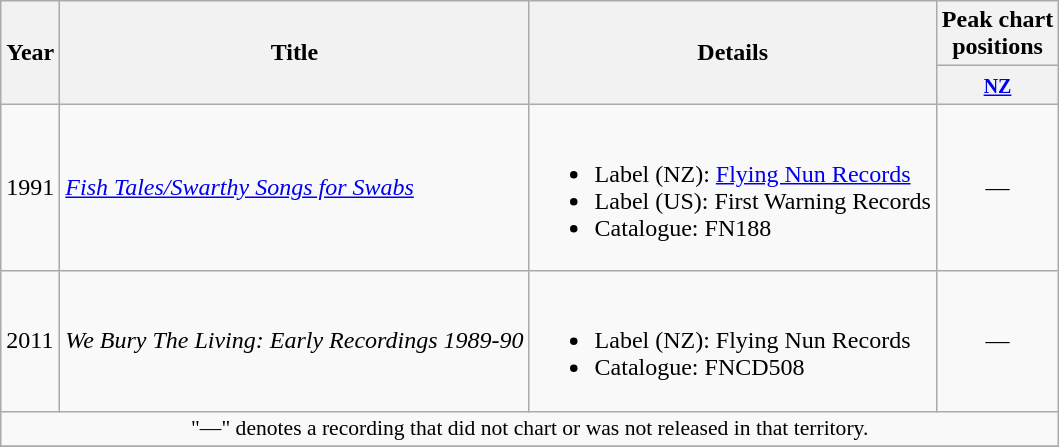<table class="wikitable plainrowheaders">
<tr>
<th rowspan="2">Year</th>
<th rowspan="2">Title</th>
<th rowspan="2">Details</th>
<th>Peak chart<br>positions</th>
</tr>
<tr>
<th><small><a href='#'>NZ</a></small></th>
</tr>
<tr>
<td>1991</td>
<td><em><a href='#'>Fish Tales/Swarthy Songs for Swabs</a></em></td>
<td><br><ul><li>Label (NZ): <a href='#'>Flying Nun Records</a></li><li>Label (US): First Warning Records</li><li>Catalogue: FN188</li></ul></td>
<td align="center">—</td>
</tr>
<tr>
<td>2011</td>
<td><em>We Bury The Living: Early Recordings 1989-90</em></td>
<td><br><ul><li>Label (NZ): Flying Nun Records</li><li>Catalogue: FNCD508</li></ul></td>
<td align="center">—</td>
</tr>
<tr>
<td colspan="4" style="font-size:90%" align="center">"—" denotes a recording that did not chart or was not released in that territory.</td>
</tr>
<tr>
</tr>
</table>
